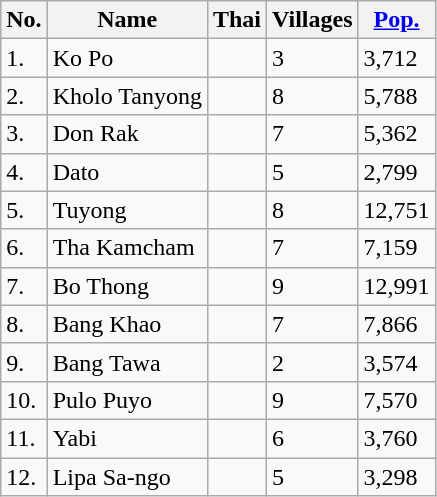<table class="wikitable sortable">
<tr>
<th>No.</th>
<th>Name</th>
<th>Thai</th>
<th>Villages</th>
<th><a href='#'>Pop.</a></th>
</tr>
<tr>
<td>1.</td>
<td>Ko Po</td>
<td></td>
<td>3</td>
<td>3,712</td>
</tr>
<tr>
<td>2.</td>
<td>Kholo Tanyong</td>
<td></td>
<td>8</td>
<td>5,788</td>
</tr>
<tr>
<td>3.</td>
<td>Don Rak</td>
<td></td>
<td>7</td>
<td>5,362</td>
</tr>
<tr>
<td>4.</td>
<td>Dato</td>
<td></td>
<td>5</td>
<td>2,799</td>
</tr>
<tr>
<td>5.</td>
<td>Tuyong</td>
<td></td>
<td>8</td>
<td>12,751</td>
</tr>
<tr>
<td>6.</td>
<td>Tha Kamcham</td>
<td></td>
<td>7</td>
<td>7,159</td>
</tr>
<tr>
<td>7.</td>
<td>Bo Thong</td>
<td></td>
<td>9</td>
<td>12,991</td>
</tr>
<tr>
<td>8.</td>
<td>Bang Khao</td>
<td></td>
<td>7</td>
<td>7,866</td>
</tr>
<tr>
<td>9.</td>
<td>Bang Tawa</td>
<td></td>
<td>2</td>
<td>3,574</td>
</tr>
<tr>
<td>10.</td>
<td>Pulo Puyo</td>
<td></td>
<td>9</td>
<td>7,570</td>
</tr>
<tr>
<td>11.</td>
<td>Yabi</td>
<td></td>
<td>6</td>
<td>3,760</td>
</tr>
<tr>
<td>12.</td>
<td>Lipa Sa-ngo</td>
<td></td>
<td>5</td>
<td>3,298</td>
</tr>
</table>
